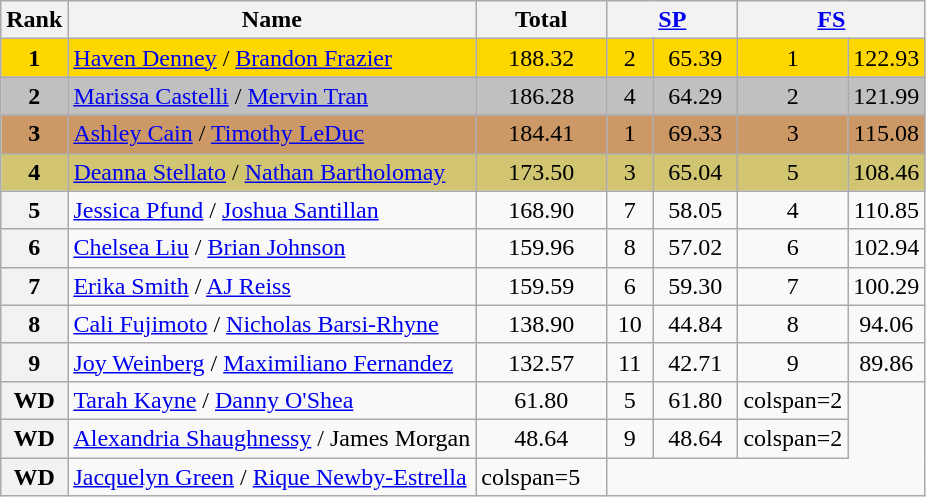<table class="wikitable sortable">
<tr>
<th>Rank</th>
<th>Name</th>
<th width="80px">Total</th>
<th colspan="2" width="80px"><a href='#'>SP</a></th>
<th colspan="2" width="80px"><a href='#'>FS</a></th>
</tr>
<tr bgcolor="gold">
<td align="center"><strong>1</strong></td>
<td><a href='#'>Haven Denney</a> / <a href='#'>Brandon Frazier</a></td>
<td align="center">188.32</td>
<td align="center">2</td>
<td align="center">65.39</td>
<td align="center">1</td>
<td align="center">122.93</td>
</tr>
<tr bgcolor="silver">
<td align="center"><strong>2</strong></td>
<td><a href='#'>Marissa Castelli</a> / <a href='#'>Mervin Tran</a></td>
<td align="center">186.28</td>
<td align="center">4</td>
<td align="center">64.29</td>
<td align="center">2</td>
<td align="center">121.99</td>
</tr>
<tr bgcolor="cc9966">
<td align="center"><strong>3</strong></td>
<td><a href='#'>Ashley Cain</a> / <a href='#'>Timothy LeDuc</a></td>
<td align="center">184.41</td>
<td align="center">1</td>
<td align="center">69.33</td>
<td align="center">3</td>
<td align="center">115.08</td>
</tr>
<tr bgcolor="#d1c571">
<td align="center"><strong>4</strong></td>
<td><a href='#'>Deanna Stellato</a> / <a href='#'>Nathan Bartholomay</a></td>
<td align="center">173.50</td>
<td align="center">3</td>
<td align="center">65.04</td>
<td align="center">5</td>
<td align="center">108.46</td>
</tr>
<tr>
<th>5</th>
<td><a href='#'>Jessica Pfund</a> / <a href='#'>Joshua Santillan</a></td>
<td align="center">168.90</td>
<td align="center">7</td>
<td align="center">58.05</td>
<td align="center">4</td>
<td align="center">110.85</td>
</tr>
<tr>
<th>6</th>
<td><a href='#'>Chelsea Liu</a> / <a href='#'>Brian Johnson</a></td>
<td align="center">159.96</td>
<td align="center">8</td>
<td align="center">57.02</td>
<td align="center">6</td>
<td align="center">102.94</td>
</tr>
<tr>
<th>7</th>
<td><a href='#'>Erika Smith</a> / <a href='#'>AJ Reiss</a></td>
<td align="center">159.59</td>
<td align="center">6</td>
<td align="center">59.30</td>
<td align="center">7</td>
<td align="center">100.29</td>
</tr>
<tr>
<th>8</th>
<td><a href='#'>Cali Fujimoto</a> / <a href='#'>Nicholas Barsi-Rhyne</a></td>
<td align="center">138.90</td>
<td align="center">10</td>
<td align="center">44.84</td>
<td align="center">8</td>
<td align="center">94.06</td>
</tr>
<tr>
<th>9</th>
<td><a href='#'>Joy Weinberg</a> / <a href='#'>Maximiliano Fernandez</a></td>
<td align="center">132.57</td>
<td align="center">11</td>
<td align="center">42.71</td>
<td align="center">9</td>
<td align="center">89.86</td>
</tr>
<tr>
<th>WD</th>
<td><a href='#'>Tarah Kayne</a> / <a href='#'>Danny O'Shea</a></td>
<td align="center">61.80</td>
<td align="center">5</td>
<td align="center">61.80</td>
<td>colspan=2 </td>
</tr>
<tr>
<th>WD</th>
<td><a href='#'>Alexandria Shaughnessy</a> / James Morgan</td>
<td align="center">48.64</td>
<td align="center">9</td>
<td align="center">48.64</td>
<td>colspan=2 </td>
</tr>
<tr>
<th>WD</th>
<td><a href='#'>Jacquelyn Green</a> / <a href='#'>Rique Newby-Estrella</a></td>
<td>colspan=5 </td>
</tr>
</table>
